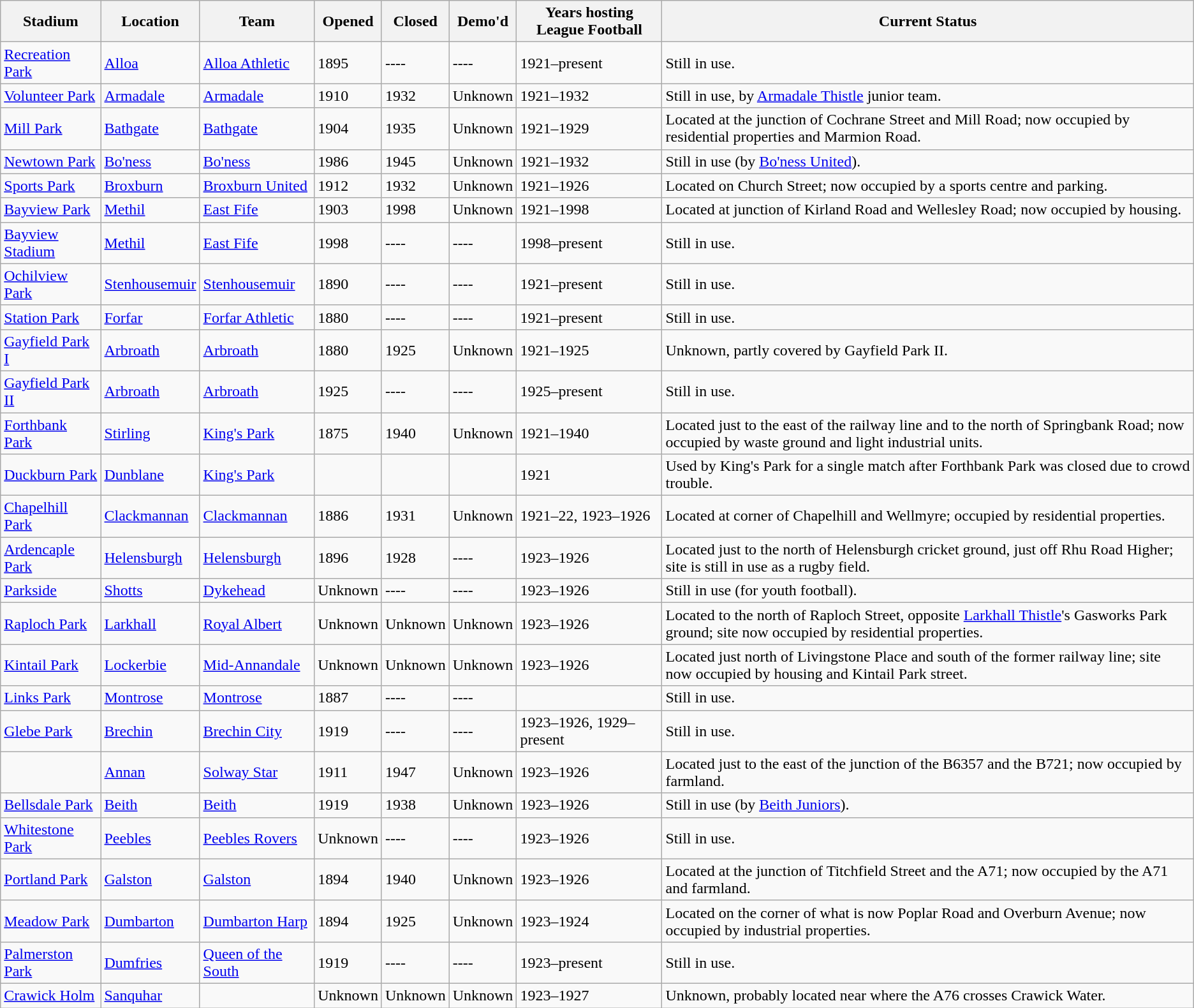<table class="wikitable sortable">
<tr>
<th>Stadium</th>
<th>Location</th>
<th>Team</th>
<th>Opened</th>
<th>Closed</th>
<th>Demo'd</th>
<th>Years hosting League Football</th>
<th>Current Status</th>
</tr>
<tr>
<td><a href='#'>Recreation Park</a></td>
<td><a href='#'>Alloa</a></td>
<td><a href='#'>Alloa Athletic</a></td>
<td>1895</td>
<td>----</td>
<td>----</td>
<td>1921–present</td>
<td>Still in use.</td>
</tr>
<tr>
<td><a href='#'>Volunteer Park</a></td>
<td><a href='#'>Armadale</a></td>
<td><a href='#'>Armadale</a></td>
<td>1910</td>
<td>1932</td>
<td>Unknown</td>
<td>1921–1932</td>
<td>Still in use, by <a href='#'>Armadale Thistle</a> junior team.</td>
</tr>
<tr>
<td><a href='#'>Mill Park</a></td>
<td><a href='#'>Bathgate</a></td>
<td><a href='#'>Bathgate</a></td>
<td>1904</td>
<td>1935</td>
<td>Unknown</td>
<td>1921–1929</td>
<td>Located at the junction of Cochrane Street and Mill Road; now occupied by residential properties and Marmion Road.</td>
</tr>
<tr>
<td><a href='#'>Newtown Park</a></td>
<td><a href='#'>Bo'ness</a></td>
<td><a href='#'>Bo'ness</a></td>
<td>1986</td>
<td>1945</td>
<td>Unknown</td>
<td>1921–1932</td>
<td>Still in use (by <a href='#'>Bo'ness United</a>).</td>
</tr>
<tr>
<td><a href='#'>Sports Park</a></td>
<td><a href='#'>Broxburn</a></td>
<td><a href='#'>Broxburn United</a></td>
<td>1912</td>
<td>1932</td>
<td>Unknown</td>
<td>1921–1926</td>
<td>Located on Church Street; now occupied by a sports centre and parking.</td>
</tr>
<tr>
<td><a href='#'>Bayview Park</a></td>
<td><a href='#'>Methil</a></td>
<td><a href='#'>East Fife</a></td>
<td>1903</td>
<td>1998</td>
<td>Unknown</td>
<td>1921–1998</td>
<td>Located at junction of Kirland Road and Wellesley Road; now occupied by housing.</td>
</tr>
<tr>
<td><a href='#'>Bayview Stadium</a></td>
<td><a href='#'>Methil</a></td>
<td><a href='#'>East Fife</a></td>
<td>1998</td>
<td>----</td>
<td>----</td>
<td>1998–present</td>
<td>Still in use.</td>
</tr>
<tr>
<td><a href='#'>Ochilview Park</a></td>
<td><a href='#'>Stenhousemuir</a></td>
<td><a href='#'>Stenhousemuir</a></td>
<td>1890</td>
<td>----</td>
<td>----</td>
<td>1921–present</td>
<td>Still in use.</td>
</tr>
<tr>
<td><a href='#'>Station Park</a></td>
<td><a href='#'>Forfar</a></td>
<td><a href='#'>Forfar Athletic</a></td>
<td>1880</td>
<td>----</td>
<td>----</td>
<td>1921–present</td>
<td>Still in use.</td>
</tr>
<tr>
<td><a href='#'>Gayfield Park I</a></td>
<td><a href='#'>Arbroath</a></td>
<td><a href='#'>Arbroath</a></td>
<td>1880</td>
<td>1925</td>
<td>Unknown</td>
<td>1921–1925</td>
<td>Unknown, partly covered by Gayfield Park II.</td>
</tr>
<tr>
<td><a href='#'>Gayfield Park II</a></td>
<td><a href='#'>Arbroath</a></td>
<td><a href='#'>Arbroath</a></td>
<td>1925</td>
<td>----</td>
<td>----</td>
<td>1925–present</td>
<td>Still in use.</td>
</tr>
<tr>
<td><a href='#'>Forthbank Park</a></td>
<td><a href='#'>Stirling</a></td>
<td><a href='#'>King's Park</a></td>
<td>1875</td>
<td>1940</td>
<td>Unknown</td>
<td>1921–1940</td>
<td>Located just to the east of the railway line and to the north of Springbank Road; now occupied by waste ground and light industrial units.</td>
</tr>
<tr>
<td><a href='#'>Duckburn Park</a></td>
<td><a href='#'>Dunblane</a></td>
<td><a href='#'>King's Park</a></td>
<td></td>
<td></td>
<td></td>
<td>1921</td>
<td>Used by King's Park for a single match after Forthbank Park was closed due to crowd trouble.</td>
</tr>
<tr>
<td><a href='#'>Chapelhill Park</a></td>
<td><a href='#'>Clackmannan</a></td>
<td><a href='#'>Clackmannan</a></td>
<td>1886</td>
<td>1931</td>
<td>Unknown</td>
<td>1921–22, 1923–1926</td>
<td>Located at corner of Chapelhill and Wellmyre; occupied by residential properties.</td>
</tr>
<tr>
<td><a href='#'>Ardencaple Park</a></td>
<td><a href='#'>Helensburgh</a></td>
<td><a href='#'>Helensburgh</a></td>
<td>1896</td>
<td>1928</td>
<td>----</td>
<td>1923–1926</td>
<td>Located just to the north of Helensburgh cricket ground, just off Rhu Road Higher; site is still in use as a rugby field.</td>
</tr>
<tr>
<td><a href='#'>Parkside</a></td>
<td><a href='#'>Shotts</a></td>
<td><a href='#'>Dykehead</a></td>
<td>Unknown</td>
<td>----</td>
<td>----</td>
<td>1923–1926</td>
<td>Still in use (for youth football).</td>
</tr>
<tr>
<td><a href='#'>Raploch Park</a></td>
<td><a href='#'>Larkhall</a></td>
<td><a href='#'>Royal Albert</a></td>
<td>Unknown</td>
<td>Unknown</td>
<td>Unknown</td>
<td>1923–1926</td>
<td>Located to the north of Raploch Street, opposite <a href='#'>Larkhall Thistle</a>'s Gasworks Park ground; site now occupied by residential properties.</td>
</tr>
<tr>
<td><a href='#'>Kintail Park</a></td>
<td><a href='#'>Lockerbie</a></td>
<td><a href='#'>Mid-Annandale</a></td>
<td>Unknown</td>
<td>Unknown</td>
<td>Unknown</td>
<td>1923–1926</td>
<td>Located just north of Livingstone Place and south of the former railway line; site now occupied by housing and Kintail Park street.</td>
</tr>
<tr>
<td><a href='#'>Links Park</a></td>
<td><a href='#'>Montrose</a></td>
<td><a href='#'>Montrose</a></td>
<td>1887</td>
<td>----</td>
<td>----</td>
<td></td>
<td>Still in use.</td>
</tr>
<tr>
<td><a href='#'>Glebe Park</a></td>
<td><a href='#'>Brechin</a></td>
<td><a href='#'>Brechin City</a></td>
<td>1919</td>
<td>----</td>
<td>----</td>
<td>1923–1926, 1929–present</td>
<td>Still in use.</td>
</tr>
<tr>
<td></td>
<td><a href='#'>Annan</a></td>
<td><a href='#'>Solway Star</a></td>
<td>1911</td>
<td>1947</td>
<td>Unknown</td>
<td>1923–1926</td>
<td>Located just to the east of the junction of the B6357 and the B721; now occupied by farmland.</td>
</tr>
<tr>
<td><a href='#'>Bellsdale Park</a></td>
<td><a href='#'>Beith</a></td>
<td><a href='#'>Beith</a></td>
<td>1919</td>
<td>1938</td>
<td>Unknown</td>
<td>1923–1926</td>
<td>Still in use (by <a href='#'>Beith Juniors</a>).</td>
</tr>
<tr>
<td><a href='#'>Whitestone Park</a></td>
<td><a href='#'>Peebles</a></td>
<td><a href='#'>Peebles Rovers</a></td>
<td>Unknown</td>
<td>----</td>
<td>----</td>
<td>1923–1926</td>
<td>Still in use.</td>
</tr>
<tr>
<td><a href='#'>Portland Park</a></td>
<td><a href='#'>Galston</a></td>
<td><a href='#'>Galston</a></td>
<td>1894</td>
<td>1940</td>
<td>Unknown</td>
<td>1923–1926</td>
<td>Located at the junction of Titchfield Street and the A71; now occupied by the A71 and farmland.</td>
</tr>
<tr>
<td><a href='#'>Meadow Park</a></td>
<td><a href='#'>Dumbarton</a></td>
<td><a href='#'>Dumbarton Harp</a></td>
<td>1894</td>
<td>1925</td>
<td>Unknown</td>
<td>1923–1924</td>
<td>Located on the corner of what is now Poplar Road and Overburn Avenue; now occupied by industrial properties.</td>
</tr>
<tr>
<td><a href='#'>Palmerston Park</a></td>
<td><a href='#'>Dumfries</a></td>
<td><a href='#'>Queen of the South</a></td>
<td>1919</td>
<td>----</td>
<td>----</td>
<td>1923–present</td>
<td>Still in use.</td>
</tr>
<tr>
<td><a href='#'>Crawick Holm</a></td>
<td><a href='#'>Sanquhar</a></td>
<td></td>
<td>Unknown</td>
<td>Unknown</td>
<td>Unknown</td>
<td>1923–1927</td>
<td>Unknown, probably located near where the A76 crosses Crawick Water.</td>
</tr>
</table>
